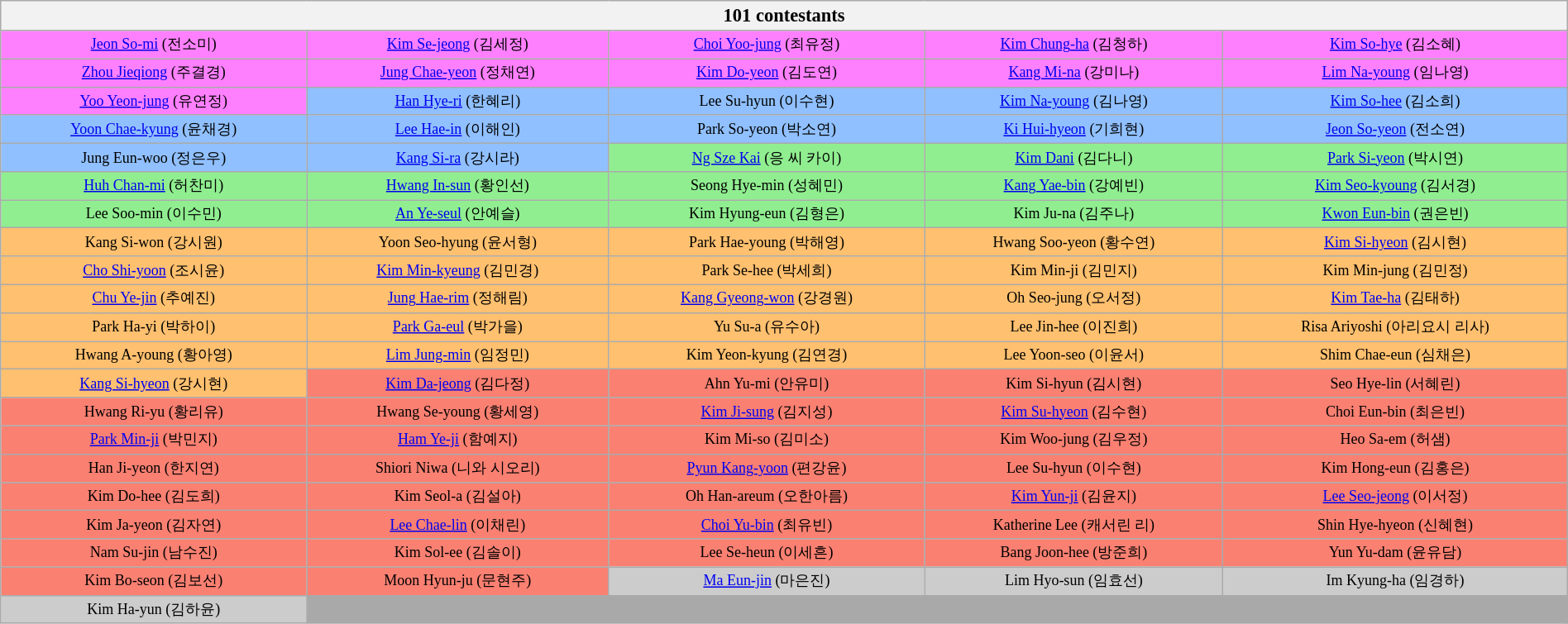<table class="wikitable" style="width:100%; text-align:center; font-size: 75%">
<tr>
<th scope="col" style="width:100%; font-size: 125%" colspan="5">101 contestants</th>
</tr>
<tr>
<td style="background:#FF80FF"><a href='#'>Jeon So-mi</a> (전소미)</td>
<td style="background:#FF80FF"><a href='#'>Kim Se-jeong</a> (김세정)</td>
<td style="background:#FF80FF"><a href='#'>Choi Yoo-jung</a> (최유정)</td>
<td style="background:#FF80FF"><a href='#'>Kim Chung-ha</a> (김청하)</td>
<td style="background:#FF80FF"><a href='#'>Kim So-hye</a> (김소혜)</td>
</tr>
<tr>
<td style="background:#FF80FF"><a href='#'>Zhou Jieqiong</a> (주결경)</td>
<td style="background:#FF80FF"><a href='#'>Jung Chae-yeon</a> (정채연)</td>
<td style="background:#FF80FF"><a href='#'>Kim Do-yeon</a> (김도연)</td>
<td style="background:#FF80FF"><a href='#'>Kang Mi-na</a> (강미나)</td>
<td style="background:#FF80FF"><a href='#'>Lim Na-young</a> (임나영)</td>
</tr>
<tr>
<td style="background:#FF80FF"><a href='#'>Yoo Yeon-jung</a> (유연정)</td>
<td style="background:#90C0FF"><a href='#'>Han Hye-ri</a> (한혜리)</td>
<td style="background:#90C0FF">Lee Su-hyun (이수현)</td>
<td style="background:#90C0FF"><a href='#'>Kim Na-young</a> (김나영)</td>
<td style="background:#90C0FF"><a href='#'>Kim So-hee</a> (김소희)</td>
</tr>
<tr>
<td style="background:#90C0FF"><a href='#'>Yoon Chae-kyung</a> (윤채경)</td>
<td style="background:#90C0FF"><a href='#'>Lee Hae-in</a> (이해인)</td>
<td style="background:#90C0FF">Park So-yeon (박소연)</td>
<td style="background:#90C0FF"><a href='#'>Ki Hui-hyeon</a> (기희현)</td>
<td style="background:#90C0FF"><a href='#'>Jeon So-yeon</a> (전소연)</td>
</tr>
<tr>
<td style="background:#90C0FF">Jung Eun-woo (정은우)</td>
<td style="background:#90C0FF"><a href='#'>Kang Si-ra</a> (강시라)</td>
<td style="background:#90EE90"><a href='#'>Ng Sze Kai</a> (응 씨 카이)</td>
<td style="background:#90EE90"><a href='#'>Kim Dani</a> (김다니)</td>
<td style="background:#90EE90"><a href='#'>Park Si-yeon</a> (박시연)</td>
</tr>
<tr>
<td style="background:#90EE90"><a href='#'>Huh Chan-mi</a> (허찬미)</td>
<td style="background:#90EE90"><a href='#'>Hwang In-sun</a> (황인선)</td>
<td style="background:#90EE90">Seong Hye-min (성혜민)</td>
<td style="background:#90EE90"><a href='#'>Kang Yae-bin</a> (강예빈)</td>
<td style="background:#90EE90"><a href='#'>Kim Seo-kyoung</a> (김서경)</td>
</tr>
<tr>
<td style="background:#90EE90">Lee Soo-min (이수민)</td>
<td style="background:#90EE90"><a href='#'>An Ye-seul</a> (안예슬)</td>
<td style="background:#90EE90">Kim Hyung-eun (김형은)</td>
<td style="background:#90EE90">Kim Ju-na (김주나)</td>
<td style="background:#90EE90"><a href='#'>Kwon Eun-bin</a> (권은빈)</td>
</tr>
<tr>
<td style="background:#FFC06F">Kang Si-won (강시원)</td>
<td style="background:#FFC06F">Yoon Seo-hyung (윤서형)</td>
<td style="background:#FFC06F">Park Hae-young (박해영)</td>
<td style="background:#FFC06F">Hwang Soo-yeon  (황수연)</td>
<td style="background:#FFC06F"><a href='#'>Kim Si-hyeon</a> (김시현)</td>
</tr>
<tr>
<td style="background:#FFC06F"><a href='#'>Cho Shi-yoon</a> (조시윤)</td>
<td style="background:#FFC06F"><a href='#'>Kim Min-kyeung</a> (김민경)</td>
<td style="background:#FFC06F">Park Se-hee (박세희)</td>
<td style="background:#FFC06F">Kim Min-ji (김민지)</td>
<td style="background:#FFC06F">Kim Min-jung (김민정)</td>
</tr>
<tr>
<td style="background:#FFC06F"><a href='#'>Chu Ye-jin</a> (추예진)</td>
<td style="background:#FFC06F"><a href='#'>Jung Hae-rim</a> (정해림)</td>
<td style="background:#FFC06F"><a href='#'>Kang Gyeong-won</a> (강경원)</td>
<td style="background:#FFC06F">Oh Seo-jung (오서정)</td>
<td style="background:#FFC06F"><a href='#'>Kim Tae-ha</a> (김태하)</td>
</tr>
<tr>
<td style="background:#FFC06F">Park Ha-yi (박하이)</td>
<td style="background:#FFC06F"><a href='#'>Park Ga-eul</a> (박가을)</td>
<td style="background:#FFC06F">Yu Su-a (유수아)</td>
<td style="background:#FFC06F">Lee Jin-hee (이진희)</td>
<td style="background:#FFC06F">Risa Ariyoshi (아리요시 리사)</td>
</tr>
<tr>
<td style="background:#FFC06F">Hwang A-young (황아영)</td>
<td style="background:#FFC06F"><a href='#'>Lim Jung-min</a> (임정민)</td>
<td style="background:#FFC06F">Kim Yeon-kyung (김연경)</td>
<td style="background:#FFC06F">Lee Yoon-seo (이윤서)</td>
<td style="background:#FFC06F">Shim Chae-eun (심채은)</td>
</tr>
<tr>
<td style="background:#FFC06F"><a href='#'>Kang Si-hyeon</a> (강시현)</td>
<td style="background:salmon"><a href='#'>Kim Da-jeong</a> (김다정)</td>
<td style="background:salmon">Ahn Yu-mi (안유미)</td>
<td style="background:salmon">Kim Si-hyun (김시현)</td>
<td style="background:salmon">Seo Hye-lin (서혜린)</td>
</tr>
<tr>
<td style="background:salmon">Hwang Ri-yu (황리유)</td>
<td style="background:salmon">Hwang Se-young (황세영)</td>
<td style="background:salmon"><a href='#'>Kim Ji-sung</a> (김지성)</td>
<td style="background:salmon"><a href='#'>Kim Su-hyeon</a> (김수현)</td>
<td style="background:salmon">Choi Eun-bin (최은빈)</td>
</tr>
<tr>
<td style="background:salmon"><a href='#'>Park Min-ji</a> (박민지)</td>
<td style="background:salmon"><a href='#'>Ham Ye-ji</a> (함예지)</td>
<td style="background:salmon">Kim Mi-so (김미소)</td>
<td style="background:salmon">Kim Woo-jung (김우정)</td>
<td style="background:salmon">Heo Sa-em (허샘)</td>
</tr>
<tr>
<td style="background:salmon">Han Ji-yeon (한지연)</td>
<td style="background:salmon">Shiori Niwa (니와 시오리)</td>
<td style="background:salmon"><a href='#'>Pyun Kang-yoon</a> (편강윤)</td>
<td style="background:salmon">Lee Su-hyun (이수현)</td>
<td style="background:salmon">Kim Hong-eun (김홍은)</td>
</tr>
<tr>
<td style="background:salmon">Kim Do-hee (김도희)</td>
<td style="background:salmon">Kim Seol-a (김설아)</td>
<td style="background:salmon">Oh Han-areum (오한아름)</td>
<td style="background:salmon"><a href='#'>Kim Yun-ji</a> (김윤지)</td>
<td style="background:salmon"><a href='#'>Lee Seo-jeong</a> (이서정)</td>
</tr>
<tr>
<td style="background:salmon">Kim Ja-yeon (김자연)</td>
<td style="background:salmon"><a href='#'>Lee Chae-lin</a> (이채린)</td>
<td style="background:salmon"><a href='#'>Choi Yu-bin</a> (최유빈)</td>
<td style="background:salmon">Katherine Lee (캐서린 리)</td>
<td style="background:salmon">Shin Hye-hyeon (신혜현)</td>
</tr>
<tr>
<td style="background:salmon">Nam Su-jin (남수진)</td>
<td style="background:salmon">Kim Sol-ee (김솔이)</td>
<td style="background:salmon">Lee Se-heun (이세흔)</td>
<td style="background:salmon">Bang Joon-hee (방준희)</td>
<td style="background:salmon">Yun Yu-dam (윤유담)</td>
</tr>
<tr>
<td style="background:salmon">Kim Bo-seon (김보선)</td>
<td style="background:salmon">Moon Hyun-ju (문현주)</td>
<td style="background:#CCC"><a href='#'>Ma Eun-jin</a> (마은진)</td>
<td style="background:#CCC">Lim Hyo-sun (임효선)</td>
<td style="background:#CCC">Im Kyung-ha (임경하)</td>
</tr>
<tr>
<td style="background:#CCC">Kim Ha-yun (김하윤)</td>
<td colspan="4" style="background:darkgray"></td>
</tr>
</table>
